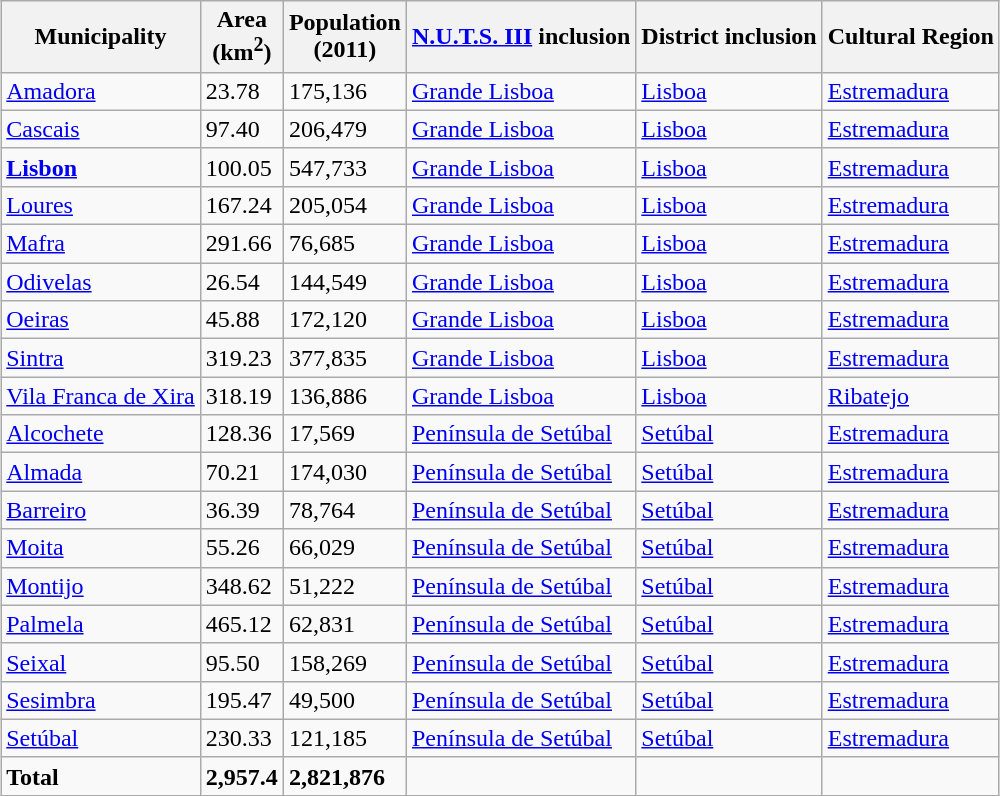<table class="wikitable sortable col2right col3right" style="margin: 1em auto 1em auto">
<tr>
<th>Municipality</th>
<th>Area<br>(km<sup>2</sup>)</th>
<th>Population<br>(2011)</th>
<th><a href='#'>N.U.T.S. III</a> inclusion</th>
<th>District inclusion</th>
<th>Cultural Region</th>
</tr>
<tr>
<td><a href='#'>Amadora</a></td>
<td>23.78</td>
<td>175,136</td>
<td><a href='#'>Grande Lisboa</a></td>
<td><a href='#'>Lisboa</a></td>
<td><a href='#'>Estremadura</a></td>
</tr>
<tr>
<td><a href='#'>Cascais</a></td>
<td>97.40</td>
<td>206,479</td>
<td><a href='#'>Grande Lisboa</a></td>
<td><a href='#'>Lisboa</a></td>
<td><a href='#'>Estremadura</a></td>
</tr>
<tr>
<td><strong><a href='#'>Lisbon</a></strong></td>
<td>100.05</td>
<td>547,733</td>
<td><a href='#'>Grande Lisboa</a></td>
<td><a href='#'>Lisboa</a></td>
<td><a href='#'>Estremadura</a></td>
</tr>
<tr>
<td><a href='#'>Loures</a></td>
<td>167.24</td>
<td>205,054</td>
<td><a href='#'>Grande Lisboa</a></td>
<td><a href='#'>Lisboa</a></td>
<td><a href='#'>Estremadura</a></td>
</tr>
<tr>
<td><a href='#'>Mafra</a></td>
<td>291.66</td>
<td>76,685</td>
<td><a href='#'>Grande Lisboa</a></td>
<td><a href='#'>Lisboa</a></td>
<td><a href='#'>Estremadura</a></td>
</tr>
<tr>
<td><a href='#'>Odivelas</a></td>
<td>26.54</td>
<td>144,549</td>
<td><a href='#'>Grande Lisboa</a></td>
<td><a href='#'>Lisboa</a></td>
<td><a href='#'>Estremadura</a></td>
</tr>
<tr>
<td><a href='#'>Oeiras</a></td>
<td>45.88</td>
<td>172,120</td>
<td><a href='#'>Grande Lisboa</a></td>
<td><a href='#'>Lisboa</a></td>
<td><a href='#'>Estremadura</a></td>
</tr>
<tr>
<td><a href='#'>Sintra</a></td>
<td>319.23</td>
<td>377,835</td>
<td><a href='#'>Grande Lisboa</a></td>
<td><a href='#'>Lisboa</a></td>
<td><a href='#'>Estremadura</a></td>
</tr>
<tr>
<td><a href='#'>Vila Franca de Xira</a></td>
<td>318.19</td>
<td>136,886</td>
<td><a href='#'>Grande Lisboa</a></td>
<td><a href='#'>Lisboa</a></td>
<td><a href='#'>Ribatejo</a></td>
</tr>
<tr>
<td><a href='#'>Alcochete</a></td>
<td>128.36</td>
<td>17,569</td>
<td><a href='#'>Península de Setúbal</a></td>
<td><a href='#'>Setúbal</a></td>
<td><a href='#'>Estremadura</a></td>
</tr>
<tr>
<td><a href='#'>Almada</a></td>
<td>70.21</td>
<td>174,030</td>
<td><a href='#'>Península de Setúbal</a></td>
<td><a href='#'>Setúbal</a></td>
<td><a href='#'>Estremadura</a></td>
</tr>
<tr>
<td><a href='#'>Barreiro</a></td>
<td>36.39</td>
<td>78,764</td>
<td><a href='#'>Península de Setúbal</a></td>
<td><a href='#'>Setúbal</a></td>
<td><a href='#'>Estremadura</a></td>
</tr>
<tr>
<td><a href='#'>Moita</a></td>
<td>55.26</td>
<td>66,029</td>
<td><a href='#'>Península de Setúbal</a></td>
<td><a href='#'>Setúbal</a></td>
<td><a href='#'>Estremadura</a></td>
</tr>
<tr>
<td><a href='#'>Montijo</a></td>
<td>348.62</td>
<td>51,222</td>
<td><a href='#'>Península de Setúbal</a></td>
<td><a href='#'>Setúbal</a></td>
<td><a href='#'>Estremadura</a></td>
</tr>
<tr>
<td><a href='#'>Palmela</a></td>
<td>465.12</td>
<td>62,831</td>
<td><a href='#'>Península de Setúbal</a></td>
<td><a href='#'>Setúbal</a></td>
<td><a href='#'>Estremadura</a></td>
</tr>
<tr>
<td><a href='#'>Seixal</a></td>
<td>95.50</td>
<td>158,269</td>
<td><a href='#'>Península de Setúbal</a></td>
<td><a href='#'>Setúbal</a></td>
<td><a href='#'>Estremadura</a></td>
</tr>
<tr>
<td><a href='#'>Sesimbra</a></td>
<td>195.47</td>
<td>49,500</td>
<td><a href='#'>Península de Setúbal</a></td>
<td><a href='#'>Setúbal</a></td>
<td><a href='#'>Estremadura</a></td>
</tr>
<tr>
<td><a href='#'>Setúbal</a></td>
<td>230.33</td>
<td>121,185</td>
<td><a href='#'>Península de Setúbal</a></td>
<td><a href='#'>Setúbal</a></td>
<td><a href='#'>Estremadura</a></td>
</tr>
<tr>
<td><strong>Total</strong></td>
<td><strong>2,957.4</strong></td>
<td><strong>2,821,876</strong></td>
<td></td>
<td></td>
<td></td>
</tr>
</table>
